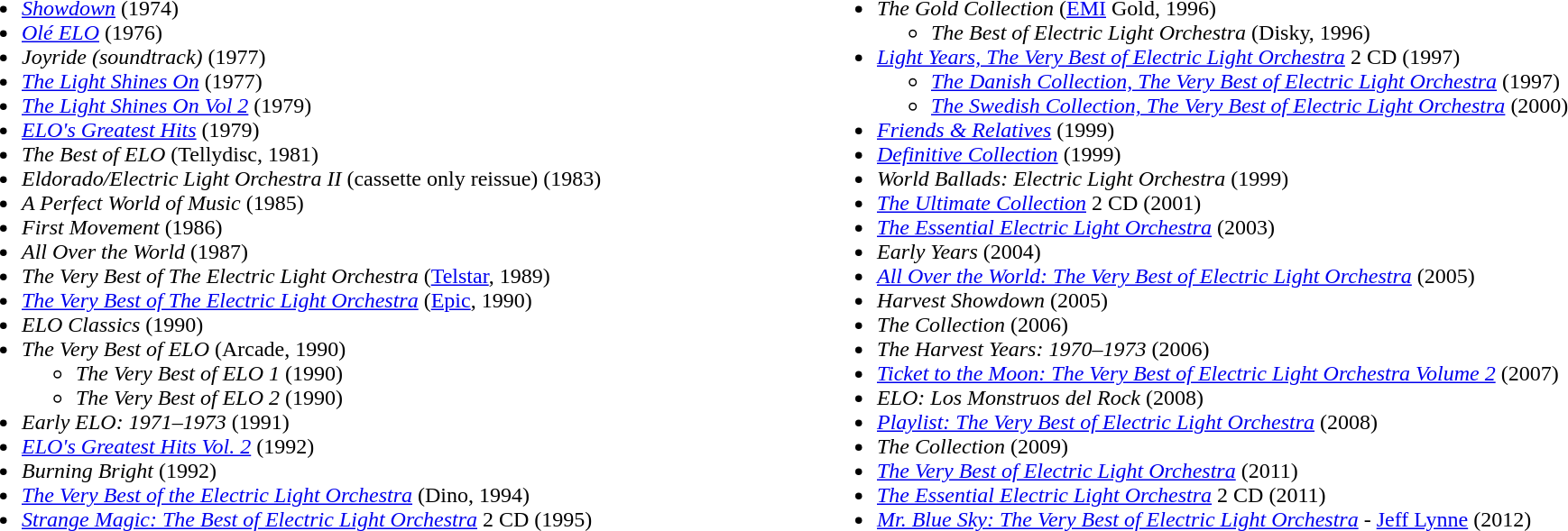<table style="width:100%" cellspacing="0" cellpadding="0">
<tr valign="top">
<td style="width:50%"><br><ul><li><em><a href='#'>Showdown</a></em> (1974)</li><li><em><a href='#'>Olé ELO</a></em> (1976)</li><li><em>Joyride (soundtrack)</em> (1977)</li><li><em><a href='#'>The Light Shines On</a></em> (1977)</li><li><em><a href='#'>The Light Shines On Vol 2</a></em> (1979)</li><li><em><a href='#'>ELO's Greatest Hits</a></em> (1979)</li><li><em>The Best of ELO</em> (Tellydisc, 1981)</li><li><em>Eldorado/Electric Light Orchestra II</em> (cassette only reissue) (1983)</li><li><em>A Perfect World of Music</em> (1985)</li><li><em>First Movement</em> (1986)</li><li><em>All Over the World</em> (1987)</li><li><em>The Very Best of The Electric Light Orchestra</em> (<a href='#'>Telstar</a>, 1989)</li><li><em><a href='#'>The Very Best of The Electric Light Orchestra</a></em> (<a href='#'>Epic</a>, 1990)</li><li><em>ELO Classics</em> (1990)</li><li><em>The Very Best of ELO</em> (Arcade, 1990)<ul><li><em>The Very Best of ELO 1</em> (1990)</li><li><em>The Very Best of ELO 2</em> (1990)</li></ul></li><li><em>Early ELO: 1971–1973</em> (1991)</li><li><em><a href='#'>ELO's Greatest Hits Vol. 2</a></em> (1992)</li><li><em>Burning Bright</em> (1992)</li><li><em><a href='#'>The Very Best of the Electric Light Orchestra</a></em> (Dino, 1994)</li><li><em><a href='#'>Strange Magic: The Best of Electric Light Orchestra</a></em> 2 CD (1995)</li></ul></td>
<td style="width:50%"><br><ul><li><em>The Gold Collection</em> (<a href='#'>EMI</a> Gold, 1996)<ul><li><em>The Best of Electric Light Orchestra</em> (Disky, 1996)</li></ul></li><li><em><a href='#'>Light Years, The Very Best of Electric Light Orchestra</a></em> 2 CD (1997)<ul><li><em><a href='#'>The Danish Collection, The Very Best of Electric Light Orchestra</a></em> (1997)</li><li><em><a href='#'>The Swedish Collection, The Very Best of Electric Light Orchestra</a></em> (2000)</li></ul></li><li><em><a href='#'>Friends & Relatives</a></em> (1999)</li><li><em><a href='#'>Definitive Collection</a></em> (1999)</li><li><em>World Ballads: Electric Light Orchestra</em> (1999)</li><li><em><a href='#'>The Ultimate Collection</a></em> 2 CD (2001)</li><li><em><a href='#'>The Essential Electric Light Orchestra</a></em> (2003)</li><li><em>Early Years</em> (2004)</li><li><em><a href='#'>All Over the World: The Very Best of Electric Light Orchestra</a></em> (2005)</li><li><em>Harvest Showdown</em> (2005)</li><li><em>The Collection</em> (2006)</li><li><em>The Harvest Years: 1970–1973</em> (2006)</li><li><em><a href='#'>Ticket to the Moon: The Very Best of Electric Light Orchestra Volume 2</a></em> (2007)</li><li><em>ELO: Los Monstruos del Rock</em> (2008)</li><li><em><a href='#'>Playlist: The Very Best of Electric Light Orchestra</a></em> (2008)</li><li><em>The Collection</em> (2009)</li><li><em><a href='#'>The Very Best of Electric Light Orchestra</a></em> (2011)</li><li><em><a href='#'>The Essential Electric Light Orchestra</a></em> 2 CD (2011)</li><li><em><a href='#'>Mr. Blue Sky: The Very Best of Electric Light Orchestra</a></em> - <a href='#'>Jeff Lynne</a> (2012)</li></ul></td>
</tr>
</table>
